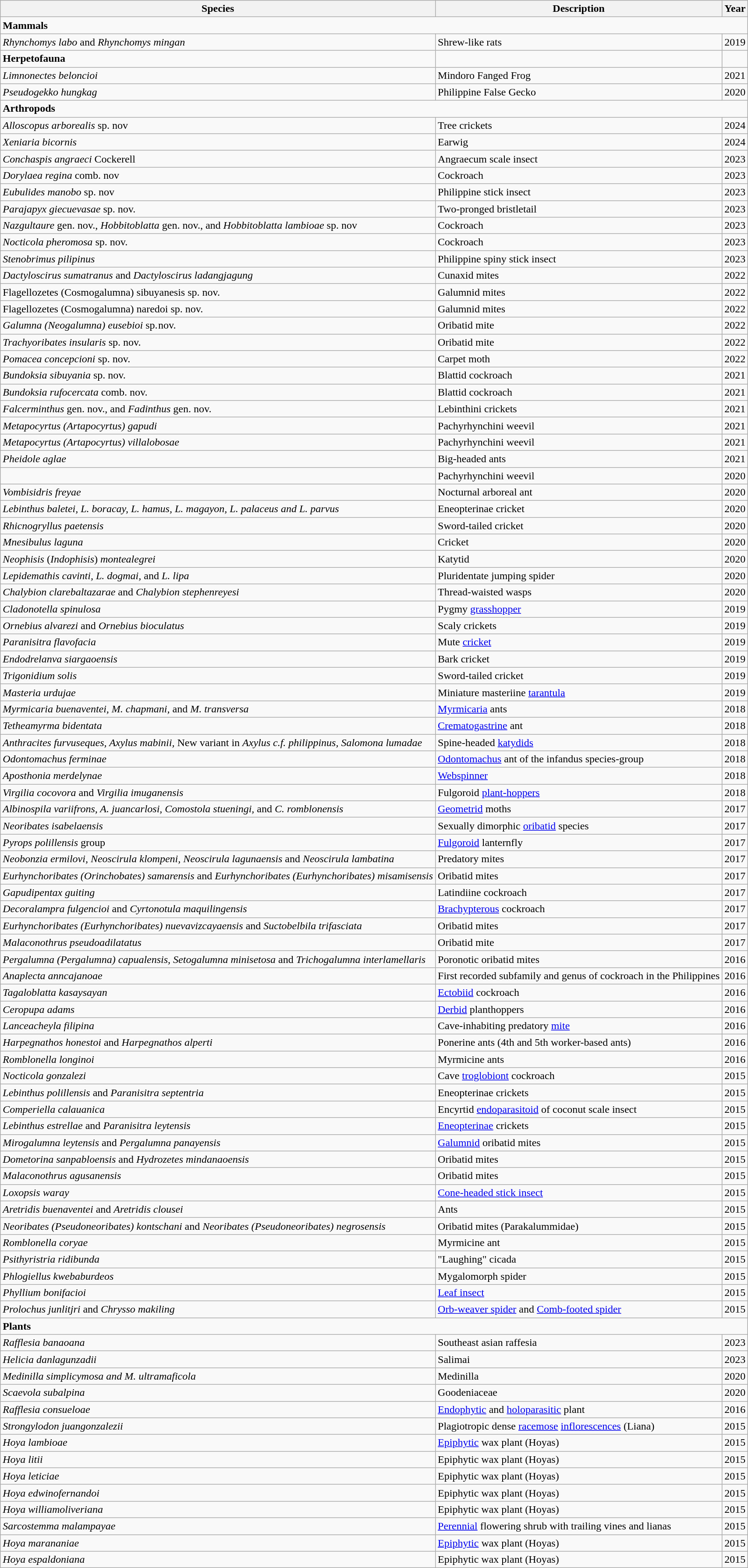<table class="wikitable mw-collapsible">
<tr>
<th>Species</th>
<th>Description</th>
<th>Year</th>
</tr>
<tr>
<td colspan="3"><strong>Mammals</strong></td>
</tr>
<tr>
<td><em>Rhynchomys labo</em> and <em>Rhynchomys mingan</em></td>
<td>Shrew-like rats</td>
<td>2019</td>
</tr>
<tr>
<td><strong>Herpetofauna</strong></td>
<td></td>
<td></td>
</tr>
<tr>
<td><em>Limnonectes beloncioi</em></td>
<td>Mindoro Fanged Frog</td>
<td>2021</td>
</tr>
<tr>
<td><em>Pseudogekko hungkag</em></td>
<td>Philippine False Gecko</td>
<td>2020</td>
</tr>
<tr>
<td colspan="3"><strong>Arthropods</strong></td>
</tr>
<tr>
<td><em>Alloscopus arborealis</em> sp. nov</td>
<td>Tree crickets</td>
<td>2024</td>
</tr>
<tr>
<td><em>Xeniaria bicornis</em></td>
<td>Earwig</td>
<td>2024</td>
</tr>
<tr>
<td><em>Conchaspis angraeci</em> Cockerell</td>
<td>Angraecum scale insect</td>
<td>2023</td>
</tr>
<tr>
<td><em>Dorylaea regina</em> comb. nov</td>
<td>Cockroach</td>
<td>2023</td>
</tr>
<tr>
<td><em>Eubulides manobo</em> sp. nov</td>
<td>Philippine stick insect</td>
<td>2023</td>
</tr>
<tr>
<td><em>Parajapyx giecuevasae</em> sp. nov.</td>
<td>Two-pronged bristletail</td>
<td>2023</td>
</tr>
<tr>
<td><em>Nazgultaure</em> gen. nov., <em>Hobbitoblatta</em> gen. nov., and <em>Hobbitoblatta lambioae</em> sp. nov </td>
<td>Cockroach</td>
<td>2023</td>
</tr>
<tr>
<td><em>Nocticola pheromosa</em> sp. nov.</td>
<td>Cockroach</td>
<td>2023</td>
</tr>
<tr>
<td><em>Stenobrimus pilipinus</em></td>
<td>Philippine spiny stick insect</td>
<td>2023</td>
</tr>
<tr>
<td><em>Dactyloscirus sumatranus</em> and <em>Dactyloscirus ladangjagung</em></td>
<td>Cunaxid mites</td>
<td>2022</td>
</tr>
<tr>
<td>Flagellozetes (Cosmogalumna) sibuyanesis sp. nov.</td>
<td>Galumnid mites</td>
<td>2022</td>
</tr>
<tr>
<td>Flagellozetes (Cosmogalumna) naredoi sp. nov.</td>
<td>Galumnid mites</td>
<td>2022</td>
</tr>
<tr>
<td><em>Galumna (Neogalumna) eusebioi</em> sp. nov.</td>
<td>Oribatid mite</td>
<td>2022</td>
</tr>
<tr>
<td><em>Trachyoribates insularis</em> sp. nov.</td>
<td>Oribatid mite</td>
<td>2022</td>
</tr>
<tr>
<td><em>Pomacea concepcioni</em> sp. nov.</td>
<td>Carpet moth</td>
<td>2022</td>
</tr>
<tr>
<td><em>Bundoksia sibuyania</em> sp. nov.</td>
<td>Blattid cockroach</td>
<td>2021</td>
</tr>
<tr>
<td><em>Bundoksia rufocercata</em> comb. nov.</td>
<td>Blattid cockroach</td>
<td>2021</td>
</tr>
<tr>
<td><em>Falcerminthus</em> gen. nov., and <em>Fadinthus</em> gen. nov.</td>
<td>Lebinthini crickets</td>
<td>2021</td>
</tr>
<tr>
<td><em>Metapocyrtus (Artapocyrtus) gapudi</em></td>
<td>Pachyrhynchini weevil</td>
<td>2021</td>
</tr>
<tr>
<td><em>Metapocyrtus (Artapocyrtus) villalobosae</em></td>
<td>Pachyrhynchini weevil</td>
<td>2021</td>
</tr>
<tr>
<td><em>Pheidole aglae</em></td>
<td>Big-headed ants</td>
<td>2021</td>
</tr>
<tr>
<td><em></em></td>
<td>Pachyrhynchini weevil</td>
<td>2020</td>
</tr>
<tr>
<td><em>Vombisidris freyae</em></td>
<td>Nocturnal arboreal ant</td>
<td>2020</td>
</tr>
<tr>
<td><em>Lebinthus baletei, L. boracay, L. hamus, L. magayon, L. palaceus and L. parvus</em></td>
<td>Eneopterinae cricket</td>
<td>2020</td>
</tr>
<tr>
<td><em>Rhicnogryllus paetensis</em></td>
<td>Sword-tailed cricket</td>
<td>2020</td>
</tr>
<tr>
<td><em>Mnesibulus laguna</em></td>
<td>Cricket</td>
<td>2020</td>
</tr>
<tr>
<td><em>Neophisis</em> (<em>Indophisis</em>) <em>montealegrei</em></td>
<td>Katytid</td>
<td>2020</td>
</tr>
<tr>
<td><em>Lepidemathis cavinti, L. dogmai,</em> and <em>L. lipa</em></td>
<td>Pluridentate jumping spider</td>
<td>2020</td>
</tr>
<tr>
<td><em>Chalybion clarebaltazarae</em> and <em>Chalybion stephenreyesi</em></td>
<td>Thread-waisted wasps</td>
<td>2020</td>
</tr>
<tr>
<td><em>Cladonotella spinulosa</em></td>
<td>Pygmy <a href='#'>grasshopper</a></td>
<td>2019</td>
</tr>
<tr>
<td><em>Ornebius alvarezi</em> and <em>Ornebius bioculatus</em></td>
<td>Scaly crickets</td>
<td>2019</td>
</tr>
<tr>
<td><em>Paranisitra flavofacia</em></td>
<td>Mute <a href='#'>cricket</a></td>
<td>2019</td>
</tr>
<tr>
<td><em>Endodrelanva siargaoensis</em></td>
<td>Bark cricket</td>
<td>2019</td>
</tr>
<tr>
<td><em>Trigonidium solis</em></td>
<td>Sword-tailed cricket</td>
<td>2019</td>
</tr>
<tr>
<td><em>Masteria urdujae</em></td>
<td>Miniature masteriine <a href='#'>tarantula</a></td>
<td>2019</td>
</tr>
<tr>
<td><em>Myrmicaria buenaventei, M. chapmani,</em> and <em>M. transversa</em></td>
<td><a href='#'>Myrmicaria</a> ants</td>
<td>2018</td>
</tr>
<tr>
<td><em>Tetheamyrma bidentata</em></td>
<td><a href='#'>Crematogastrine</a> ant</td>
<td>2018</td>
</tr>
<tr>
<td><em>Anthracites furvuseques, Axylus mabinii,</em> New variant in <em>Axylus c.f. philippinus, Salomona lumadae</em></td>
<td>Spine-headed <a href='#'>katydids</a></td>
<td>2018</td>
</tr>
<tr>
<td><em>Odontomachus ferminae</em></td>
<td><a href='#'>Odontomachus</a> ant of the infandus species-group</td>
<td>2018</td>
</tr>
<tr>
<td><em>Aposthonia merdelynae</em></td>
<td><a href='#'>Webspinner</a></td>
<td>2018</td>
</tr>
<tr>
<td><em>Virgilia</em> <em>cocovora</em> and <em>Virgilia imuganensis</em></td>
<td>Fulgoroid <a href='#'>plant-hoppers</a></td>
<td>2018</td>
</tr>
<tr>
<td><em>Albinospila variifrons, A. juancarlosi, Comostola stueningi,</em> and <em>C. romblonensis</em></td>
<td><a href='#'>Geometrid</a> moths</td>
<td>2017</td>
</tr>
<tr>
<td><em>Neoribates isabelaensis</em></td>
<td>Sexually dimorphic <a href='#'>oribatid</a> species</td>
<td>2017</td>
</tr>
<tr>
<td><em>Pyrops polillensis</em> group</td>
<td><a href='#'>Fulgoroid</a> lanternfly</td>
<td>2017</td>
</tr>
<tr>
<td><em>Neobonzia ermilovi, Neoscirula klompeni, Neoscirula lagunaensis</em> and <em>Neoscirula lambatina</em></td>
<td>Predatory mites</td>
<td>2017</td>
</tr>
<tr>
<td><em>Eurhynchoribates (Orinchobates) samarensis</em> and <em>Eurhynchoribates (Eurhynchoribates) misamisensis</em></td>
<td>Oribatid mites</td>
<td>2017</td>
</tr>
<tr>
<td><em>Gapudipentax guiting</em></td>
<td>Latindiine cockroach</td>
<td>2017</td>
</tr>
<tr>
<td><em>Decoralampra fulgencioi</em> and <em>Cyrtonotula maquilingensis</em></td>
<td><a href='#'>Brachypterous</a> cockroach</td>
<td>2017</td>
</tr>
<tr>
<td><em>Eurhynchoribates (Eurhynchoribates) nuevavizcayaensis</em> and <em>Suctobelbila trifasciata</em></td>
<td>Oribatid mites</td>
<td>2017</td>
</tr>
<tr>
<td><em>Malaconothrus pseudoadilatatus</em></td>
<td>Oribatid mite</td>
<td>2017</td>
</tr>
<tr>
<td><em>Pergalumna (Pergalumna) capualensis, Setogalumna minisetosa</em> and <em>Trichogalumna interlamellaris</em></td>
<td>Poronotic oribatid mites</td>
<td>2016</td>
</tr>
<tr>
<td><em>Anaplecta anncajanoae</em></td>
<td>First recorded subfamily and genus of cockroach in the Philippines</td>
<td>2016</td>
</tr>
<tr>
<td><em>Tagaloblatta kasaysayan</em></td>
<td><a href='#'>Ectobiid</a> cockroach</td>
<td>2016</td>
</tr>
<tr>
<td><em>Ceropupa adams</em></td>
<td><a href='#'>Derbid</a> planthoppers</td>
<td>2016</td>
</tr>
<tr>
<td><em>Lanceacheyla filipina</em></td>
<td>Cave-inhabiting predatory <a href='#'>mite</a></td>
<td>2016</td>
</tr>
<tr>
<td><em>Harpegnathos honestoi</em> and <em>Harpegnathos alperti</em></td>
<td>Ponerine ants (4th and 5th worker-based ants)</td>
<td>2016</td>
</tr>
<tr>
<td><em>Romblonella longinoi</em></td>
<td>Myrmicine ants</td>
<td>2016</td>
</tr>
<tr>
<td><em>Nocticola gonzalezi</em></td>
<td>Cave <a href='#'>troglobiont</a> cockroach</td>
<td>2015</td>
</tr>
<tr>
<td><em>Lebinthus polillensis</em> and <em>Paranisitra septentria</em></td>
<td>Eneopterinae crickets</td>
<td>2015</td>
</tr>
<tr>
<td><em>Comperiella calauanica</em></td>
<td>Encyrtid <a href='#'>endoparasitoid</a> of coconut scale insect</td>
<td>2015</td>
</tr>
<tr>
<td><em>Lebinthus estrellae</em> and <em>Paranisitra leytensis</em></td>
<td><a href='#'>Eneopterinae</a> crickets</td>
<td>2015</td>
</tr>
<tr>
<td><em>Mirogalumna leytensis</em> and <em>Pergalumna panayensis</em></td>
<td><a href='#'>Galumnid</a> oribatid mites</td>
<td>2015</td>
</tr>
<tr>
<td><em>Dometorina sanpabloensis</em> and <em>Hydrozetes mindanaoensis</em></td>
<td>Oribatid mites</td>
<td>2015</td>
</tr>
<tr>
<td><em>Malaconothrus agusanensis</em></td>
<td>Oribatid mites</td>
<td>2015</td>
</tr>
<tr>
<td><em>Loxopsis waray</em></td>
<td><a href='#'>Cone-headed stick insect</a></td>
<td>2015</td>
</tr>
<tr>
<td><em>Aretridis buenaventei</em> and <em>Aretridis clousei</em></td>
<td>Ants</td>
<td>2015</td>
</tr>
<tr>
<td><em>Neoribates (Pseudoneoribates) kontschani</em> and <em>Neoribates (Pseudoneoribates) negrosensis</em></td>
<td>Oribatid mites (Parakalummidae)</td>
<td>2015</td>
</tr>
<tr>
<td><em>Romblonella coryae</em></td>
<td>Myrmicine ant</td>
<td>2015</td>
</tr>
<tr>
<td><em>Psithyristria ridibunda</em></td>
<td>"Laughing" cicada</td>
<td>2015</td>
</tr>
<tr>
<td><em>Phlogiellus kwebaburdeos</em></td>
<td>Mygalomorph spider</td>
<td>2015</td>
</tr>
<tr>
<td><em>Phyllium bonifacioi</em></td>
<td><a href='#'>Leaf insect</a></td>
<td>2015</td>
</tr>
<tr>
<td><em>Prolochus junlitjri</em> and <em>Chrysso makiling</em></td>
<td><a href='#'>Orb-weaver spider</a> and <a href='#'>Comb-footed spider</a></td>
<td>2015</td>
</tr>
<tr>
<td colspan="3"><strong>Plants</strong></td>
</tr>
<tr>
<td><em>Rafflesia banaoana</em></td>
<td>Southeast asian raffesia</td>
<td>2023</td>
</tr>
<tr>
<td><em>Helicia danlagunzadii</em></td>
<td>Salimai</td>
<td>2023</td>
</tr>
<tr>
<td><em>Medinilla simplicymosa and M. ultramaficola</em></td>
<td>Medinilla</td>
<td>2020</td>
</tr>
<tr>
<td><em>Scaevola subalpina</em> </td>
<td>Goodeniaceae</td>
<td>2020</td>
</tr>
<tr>
<td><em>Rafflesia consueloae</em></td>
<td><a href='#'>Endophytic</a> and <a href='#'>holoparasitic</a> plant</td>
<td>2016</td>
</tr>
<tr>
<td><em>Strongylodon juangonzalezii</em></td>
<td>Plagiotropic dense <a href='#'>racemose</a> <a href='#'>inflorescences</a> (Liana)</td>
<td>2015</td>
</tr>
<tr>
<td><em>Hoya lambioae</em></td>
<td><a href='#'>Epiphytic</a> wax plant (Hoyas)</td>
<td>2015</td>
</tr>
<tr>
<td><em>Hoya litii</em></td>
<td>Epiphytic wax plant (Hoyas)</td>
<td>2015</td>
</tr>
<tr>
<td><em>Hoya leticiae</em></td>
<td>Epiphytic wax plant (Hoyas)</td>
<td>2015</td>
</tr>
<tr>
<td><em>Hoya edwinofernandoi</em></td>
<td>Epiphytic wax plant (Hoyas)</td>
<td>2015</td>
</tr>
<tr>
<td><em>Hoya williamoliveriana</em></td>
<td>Epiphytic wax plant (Hoyas)</td>
<td>2015</td>
</tr>
<tr>
<td><em>Sarcostemma malampayae</em></td>
<td><a href='#'>Perennial</a> flowering shrub with trailing vines and lianas</td>
<td>2015</td>
</tr>
<tr>
<td><em>Hoya marananiae</em></td>
<td><a href='#'>Epiphytic</a> wax plant (Hoyas)</td>
<td>2015</td>
</tr>
<tr>
<td><em>Hoya espaldoniana</em></td>
<td>Epiphytic wax plant (Hoyas)</td>
<td>2015</td>
</tr>
</table>
